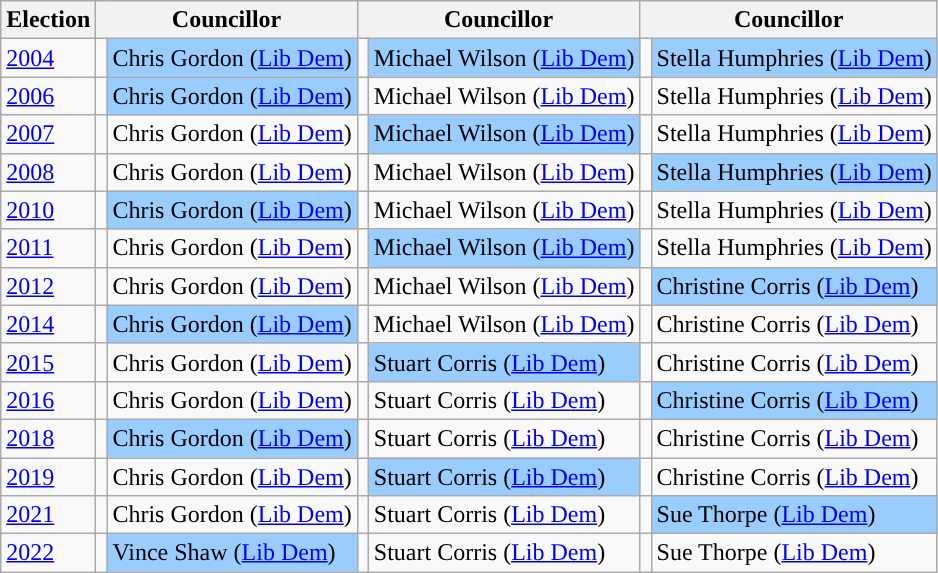<table class="wikitable">
<tr>
<th>Election</th>
<th colspan="2">Councillor</th>
<th colspan="2">Councillor</th>
<th colspan="2">Councillor</th>
</tr>
<tr>
<td><a href='#'>2004</a></td>
<td style="background-color: "></td>
<td bgcolor="#99CCFF">Chris Gordon (<a href='#'>Lib Dem</a>)</td>
<td style="background-color: "></td>
<td bgcolor="#99CCFF">Michael Wilson (<a href='#'>Lib Dem</a>)</td>
<td style="background-color: "></td>
<td bgcolor="#99CCFF">Stella Humphries (<a href='#'>Lib Dem</a>)</td>
</tr>
<tr>
<td><a href='#'>2006</a></td>
<td style="background-color: "></td>
<td bgcolor="#99CCFF">Chris Gordon (<a href='#'>Lib Dem</a>)</td>
<td style="background-color: "></td>
<td>Michael Wilson (<a href='#'>Lib Dem</a>)</td>
<td style="background-color: "></td>
<td>Stella Humphries (<a href='#'>Lib Dem</a>)</td>
</tr>
<tr>
<td><a href='#'>2007</a></td>
<td style="background-color: "></td>
<td>Chris Gordon (<a href='#'>Lib Dem</a>)</td>
<td style="background-color: "></td>
<td bgcolor="#99CCFF">Michael Wilson (<a href='#'>Lib Dem</a>)</td>
<td style="background-color: "></td>
<td>Stella Humphries (<a href='#'>Lib Dem</a>)</td>
</tr>
<tr>
<td><a href='#'>2008</a></td>
<td style="background-color: "></td>
<td>Chris Gordon (<a href='#'>Lib Dem</a>)</td>
<td style="background-color: "></td>
<td>Michael Wilson (<a href='#'>Lib Dem</a>)</td>
<td style="background-color: "></td>
<td bgcolor="#99CCFF">Stella Humphries (<a href='#'>Lib Dem</a>)</td>
</tr>
<tr>
<td><a href='#'>2010</a></td>
<td style="background-color: "></td>
<td bgcolor="#99CCFF">Chris Gordon (<a href='#'>Lib Dem</a>)</td>
<td style="background-color: "></td>
<td>Michael Wilson (<a href='#'>Lib Dem</a>)</td>
<td style="background-color: "></td>
<td>Stella Humphries (<a href='#'>Lib Dem</a>)</td>
</tr>
<tr>
<td><a href='#'>2011</a></td>
<td style="background-color: "></td>
<td>Chris Gordon (<a href='#'>Lib Dem</a>)</td>
<td style="background-color: "></td>
<td bgcolor="#99CCFF">Michael Wilson (<a href='#'>Lib Dem</a>)</td>
<td style="background-color: "></td>
<td>Stella Humphries (<a href='#'>Lib Dem</a>)</td>
</tr>
<tr>
<td><a href='#'>2012</a></td>
<td style="background-color: "></td>
<td>Chris Gordon (<a href='#'>Lib Dem</a>)</td>
<td style="background-color: "></td>
<td>Michael Wilson (<a href='#'>Lib Dem</a>)</td>
<td style="background-color: "></td>
<td bgcolor="#99CCFF">Christine Corris (<a href='#'>Lib Dem</a>)</td>
</tr>
<tr>
<td><a href='#'>2014</a></td>
<td style="background-color: "></td>
<td bgcolor="#99CCFF">Chris Gordon (<a href='#'>Lib Dem</a>)</td>
<td style="background-color: "></td>
<td>Michael Wilson (<a href='#'>Lib Dem</a>)</td>
<td style="background-color: "></td>
<td>Christine Corris (<a href='#'>Lib Dem</a>)</td>
</tr>
<tr>
<td><a href='#'>2015</a></td>
<td style="background-color: "></td>
<td>Chris Gordon (<a href='#'>Lib Dem</a>)</td>
<td style="background-color: "></td>
<td bgcolor="#99CCFF">Stuart Corris (<a href='#'>Lib Dem</a>)</td>
<td style="background-color: "></td>
<td>Christine Corris (<a href='#'>Lib Dem</a>)</td>
</tr>
<tr>
<td><a href='#'>2016</a></td>
<td style="background-color: "></td>
<td>Chris Gordon (<a href='#'>Lib Dem</a>)</td>
<td style="background-color: "></td>
<td>Stuart Corris (<a href='#'>Lib Dem</a>)</td>
<td style="background-color: "></td>
<td bgcolor="#99CCFF">Christine Corris (<a href='#'>Lib Dem</a>)</td>
</tr>
<tr>
<td><a href='#'>2018</a></td>
<td style="background-color: "></td>
<td bgcolor="#99CCFF">Chris Gordon (<a href='#'>Lib Dem</a>)</td>
<td style="background-color: "></td>
<td>Stuart Corris (<a href='#'>Lib Dem</a>)</td>
<td style="background-color: "></td>
<td>Christine Corris (<a href='#'>Lib Dem</a>)</td>
</tr>
<tr>
<td><a href='#'>2019</a></td>
<td style="background-color: "></td>
<td>Chris Gordon (<a href='#'>Lib Dem</a>)</td>
<td style="background-color: "></td>
<td bgcolor="#99CCFF">Stuart Corris (<a href='#'>Lib Dem</a>)</td>
<td style="background-color: "></td>
<td>Christine Corris (<a href='#'>Lib Dem</a>)</td>
</tr>
<tr>
<td><a href='#'>2021</a></td>
<td style="background-color: "></td>
<td>Chris Gordon (<a href='#'>Lib Dem</a>)</td>
<td style="background-color: "></td>
<td>Stuart Corris (<a href='#'>Lib Dem</a>)</td>
<td style="background-color: "></td>
<td bgcolor="#99CCFF">Sue Thorpe (<a href='#'>Lib Dem</a>)</td>
</tr>
<tr>
<td><a href='#'>2022</a></td>
<td style="background-color: "></td>
<td bgcolor="#99CCFF">Vince Shaw (<a href='#'>Lib Dem</a>)</td>
<td style="background-color: "></td>
<td>Stuart Corris (<a href='#'>Lib Dem</a>)</td>
<td style="background-color: "></td>
<td>Sue Thorpe (<a href='#'>Lib Dem</a>)</td>
</tr>
</table>
